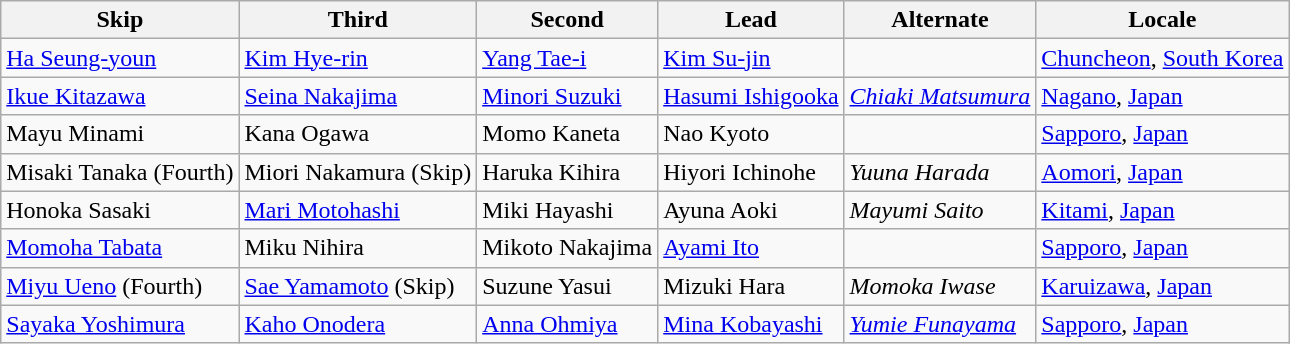<table class=wikitable>
<tr>
<th scope="col">Skip</th>
<th scope="col">Third</th>
<th scope="col">Second</th>
<th scope="col">Lead</th>
<th scope="col">Alternate</th>
<th scope="col">Locale</th>
</tr>
<tr>
<td><a href='#'>Ha Seung-youn</a></td>
<td><a href='#'>Kim Hye-rin</a></td>
<td><a href='#'>Yang Tae-i</a></td>
<td><a href='#'>Kim Su-jin</a></td>
<td></td>
<td> <a href='#'>Chuncheon</a>, <a href='#'>South Korea</a></td>
</tr>
<tr>
<td><a href='#'>Ikue Kitazawa</a></td>
<td><a href='#'>Seina Nakajima</a></td>
<td><a href='#'>Minori Suzuki</a></td>
<td><a href='#'>Hasumi Ishigooka</a></td>
<td><em><a href='#'>Chiaki Matsumura</a></em></td>
<td> <a href='#'>Nagano</a>, <a href='#'>Japan</a></td>
</tr>
<tr>
<td>Mayu Minami</td>
<td>Kana Ogawa</td>
<td>Momo Kaneta</td>
<td>Nao Kyoto</td>
<td></td>
<td> <a href='#'>Sapporo</a>, <a href='#'>Japan</a></td>
</tr>
<tr>
<td>Misaki Tanaka (Fourth)</td>
<td>Miori Nakamura (Skip)</td>
<td>Haruka Kihira</td>
<td>Hiyori Ichinohe</td>
<td><em>Yuuna Harada</em></td>
<td> <a href='#'>Aomori</a>, <a href='#'>Japan</a></td>
</tr>
<tr>
<td>Honoka Sasaki</td>
<td><a href='#'>Mari Motohashi</a></td>
<td>Miki Hayashi</td>
<td>Ayuna Aoki</td>
<td><em>Mayumi Saito</em></td>
<td> <a href='#'>Kitami</a>, <a href='#'>Japan</a></td>
</tr>
<tr>
<td><a href='#'>Momoha Tabata</a></td>
<td>Miku Nihira</td>
<td>Mikoto Nakajima</td>
<td><a href='#'>Ayami Ito</a></td>
<td></td>
<td> <a href='#'>Sapporo</a>, <a href='#'>Japan</a></td>
</tr>
<tr>
<td><a href='#'>Miyu Ueno</a> (Fourth)</td>
<td><a href='#'>Sae Yamamoto</a> (Skip)</td>
<td>Suzune Yasui</td>
<td>Mizuki Hara</td>
<td><em>Momoka Iwase</em></td>
<td> <a href='#'>Karuizawa</a>, <a href='#'>Japan</a></td>
</tr>
<tr>
<td><a href='#'>Sayaka Yoshimura</a></td>
<td><a href='#'>Kaho Onodera</a></td>
<td><a href='#'>Anna Ohmiya</a></td>
<td><a href='#'>Mina Kobayashi</a></td>
<td><em><a href='#'>Yumie Funayama</a></em></td>
<td> <a href='#'>Sapporo</a>, <a href='#'>Japan</a></td>
</tr>
</table>
